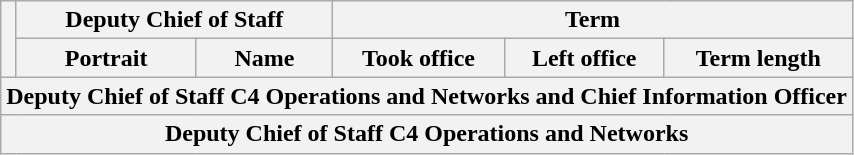<table class="wikitable sortable">
<tr>
<th rowspan=2></th>
<th colspan=2>Deputy Chief of Staff</th>
<th colspan=3>Term</th>
</tr>
<tr>
<th>Portrait</th>
<th>Name</th>
<th>Took office</th>
<th>Left office</th>
<th>Term length</th>
</tr>
<tr>
<th colspan=6>Deputy Chief of Staff C4 Operations and Networks and Chief Information Officer<br>




</th>
</tr>
<tr>
<th colspan=6>Deputy Chief of Staff C4 Operations and Networks<br>
</th>
</tr>
</table>
